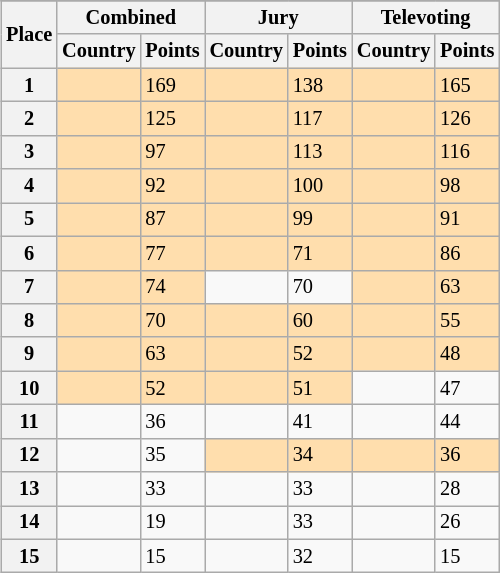<table class="wikitable collapsible plainrowheaders" style="float:right; margin:10px; font-size:85%;">
<tr>
</tr>
<tr>
<th scope="col" rowspan="2">Place</th>
<th scope="col" colspan="2">Combined</th>
<th scope="col" colspan="2">Jury</th>
<th scope="col" colspan="2">Televoting</th>
</tr>
<tr>
<th scope="col">Country</th>
<th scope="col">Points</th>
<th scope="col">Country</th>
<th scope="col">Points</th>
<th scope="col">Country</th>
<th scope="col">Points</th>
</tr>
<tr>
<th scope="row" style="text-align:center">1</th>
<td bgcolor="navajowhite"></td>
<td bgcolor="navajowhite">169</td>
<td bgcolor="navajowhite"></td>
<td bgcolor="navajowhite">138</td>
<td bgcolor="navajowhite"></td>
<td bgcolor="navajowhite">165</td>
</tr>
<tr>
<th scope="row" style="text-align:center">2</th>
<td bgcolor="navajowhite"></td>
<td bgcolor="navajowhite">125</td>
<td bgcolor="navajowhite"></td>
<td bgcolor="navajowhite">117</td>
<td bgcolor="navajowhite"></td>
<td bgcolor="navajowhite">126</td>
</tr>
<tr>
<th scope="row" style="text-align:center">3</th>
<td bgcolor="navajowhite"></td>
<td bgcolor="navajowhite">97</td>
<td bgcolor="navajowhite"></td>
<td bgcolor="navajowhite">113</td>
<td bgcolor="navajowhite"></td>
<td bgcolor="navajowhite">116</td>
</tr>
<tr>
<th scope="row" style="text-align:center">4</th>
<td bgcolor="navajowhite"></td>
<td bgcolor="navajowhite">92</td>
<td bgcolor="navajowhite"></td>
<td bgcolor="navajowhite">100</td>
<td bgcolor="navajowhite"></td>
<td bgcolor="navajowhite">98</td>
</tr>
<tr>
<th scope="row" style="text-align:center">5</th>
<td bgcolor="navajowhite"></td>
<td bgcolor="navajowhite">87</td>
<td bgcolor="navajowhite"></td>
<td bgcolor="navajowhite">99</td>
<td bgcolor="navajowhite"></td>
<td bgcolor="navajowhite">91</td>
</tr>
<tr>
<th scope="row" style="text-align:center">6</th>
<td bgcolor="navajowhite"></td>
<td bgcolor="navajowhite">77</td>
<td bgcolor="navajowhite"></td>
<td bgcolor="navajowhite">71</td>
<td bgcolor="navajowhite"></td>
<td bgcolor="navajowhite">86</td>
</tr>
<tr>
<th scope="row" style="text-align:center">7</th>
<td bgcolor="navajowhite"></td>
<td bgcolor="navajowhite">74</td>
<td></td>
<td>70</td>
<td bgcolor="navajowhite"></td>
<td bgcolor="navajowhite">63</td>
</tr>
<tr>
<th scope="row" style="text-align:center">8</th>
<td bgcolor="navajowhite"></td>
<td bgcolor="navajowhite">70</td>
<td bgcolor="navajowhite"></td>
<td bgcolor="navajowhite">60</td>
<td bgcolor="navajowhite"></td>
<td bgcolor="navajowhite">55</td>
</tr>
<tr>
<th scope="row" style="text-align:center">9</th>
<td bgcolor="navajowhite"></td>
<td bgcolor="navajowhite">63</td>
<td bgcolor="navajowhite"></td>
<td bgcolor="navajowhite">52</td>
<td bgcolor="navajowhite"></td>
<td bgcolor="navajowhite">48</td>
</tr>
<tr>
<th scope="row" style="text-align:center">10</th>
<td bgcolor="navajowhite"></td>
<td bgcolor="navajowhite">52</td>
<td bgcolor="navajowhite"></td>
<td bgcolor="navajowhite">51</td>
<td></td>
<td>47</td>
</tr>
<tr>
<th scope="row" style="text-align:center">11</th>
<td></td>
<td>36</td>
<td></td>
<td>41</td>
<td></td>
<td>44</td>
</tr>
<tr>
<th scope="row" style="text-align:center">12</th>
<td></td>
<td>35</td>
<td bgcolor="navajowhite"></td>
<td bgcolor="navajowhite">34</td>
<td bgcolor="navajowhite"></td>
<td bgcolor="navajowhite">36</td>
</tr>
<tr>
<th scope="row" style="text-align:center">13</th>
<td></td>
<td>33</td>
<td></td>
<td>33</td>
<td></td>
<td>28</td>
</tr>
<tr>
<th scope="row" style="text-align:center">14</th>
<td></td>
<td>19</td>
<td></td>
<td>33</td>
<td></td>
<td>26</td>
</tr>
<tr>
<th scope="row" style="text-align:center">15</th>
<td></td>
<td>15</td>
<td></td>
<td>32</td>
<td></td>
<td>15</td>
</tr>
</table>
